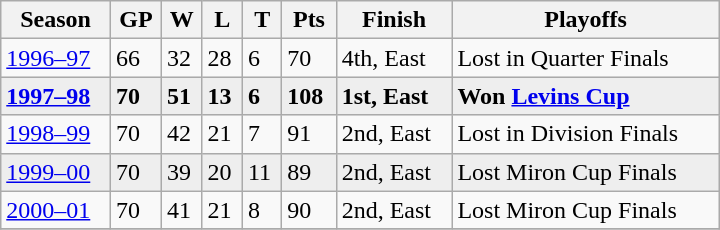<table class="wikitable" width="480px">
<tr>
<th>Season</th>
<th>GP</th>
<th>W</th>
<th>L</th>
<th>T</th>
<th>Pts</th>
<th>Finish</th>
<th>Playoffs</th>
</tr>
<tr>
<td><a href='#'>1996–97</a></td>
<td>66</td>
<td>32</td>
<td>28</td>
<td>6</td>
<td>70</td>
<td>4th, East</td>
<td>Lost in Quarter Finals</td>
</tr>
<tr style="font-weight:bold; background-color:#eeeeee">
<td><a href='#'>1997–98</a></td>
<td>70</td>
<td>51</td>
<td>13</td>
<td>6</td>
<td>108</td>
<td>1st, East</td>
<td>Won <a href='#'>Levins Cup</a></td>
</tr>
<tr>
<td><a href='#'>1998–99</a></td>
<td>70</td>
<td>42</td>
<td>21</td>
<td>7</td>
<td>91</td>
<td>2nd, East</td>
<td>Lost in Division Finals</td>
</tr>
<tr bgcolor="#eeeeee">
<td><a href='#'>1999–00</a></td>
<td>70</td>
<td>39</td>
<td>20</td>
<td>11</td>
<td>89</td>
<td>2nd, East</td>
<td>Lost Miron Cup Finals</td>
</tr>
<tr>
<td><a href='#'>2000–01</a></td>
<td>70</td>
<td>41</td>
<td>21</td>
<td>8</td>
<td>90</td>
<td>2nd, East</td>
<td>Lost Miron Cup Finals</td>
</tr>
<tr bgcolor="#eeeeee">
</tr>
</table>
